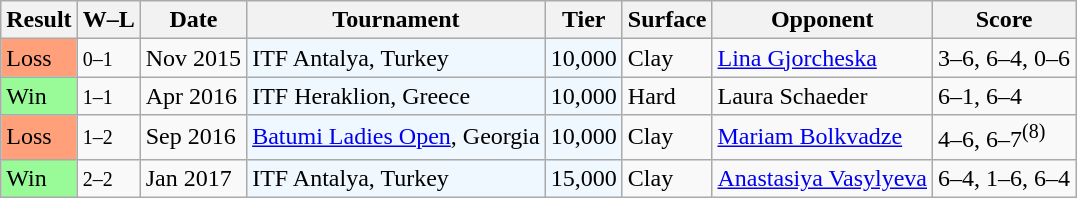<table class="sortable wikitable">
<tr>
<th>Result</th>
<th class="unsortable">W–L</th>
<th>Date</th>
<th>Tournament</th>
<th>Tier</th>
<th>Surface</th>
<th>Opponent</th>
<th class="unsortable">Score</th>
</tr>
<tr>
<td style="background:#ffa07a;">Loss</td>
<td><small>0–1</small></td>
<td>Nov 2015</td>
<td style="background:#f0f8ff;">ITF Antalya, Turkey</td>
<td style="background:#f0f8ff;">10,000</td>
<td>Clay</td>
<td> <a href='#'>Lina Gjorcheska</a></td>
<td>3–6, 6–4, 0–6</td>
</tr>
<tr>
<td style="background:#98fb98;">Win</td>
<td><small>1–1</small></td>
<td>Apr 2016</td>
<td style="background:#f0f8ff;">ITF Heraklion, Greece</td>
<td style="background:#f0f8ff;">10,000</td>
<td>Hard</td>
<td> Laura Schaeder</td>
<td>6–1, 6–4</td>
</tr>
<tr>
<td style="background:#ffa07a;">Loss</td>
<td><small>1–2</small></td>
<td>Sep 2016</td>
<td style="background:#f0f8ff;"><a href='#'>Batumi Ladies Open</a>, Georgia</td>
<td style="background:#f0f8ff;">10,000</td>
<td>Clay</td>
<td> <a href='#'>Mariam Bolkvadze</a></td>
<td>4–6, 6–7<sup>(8)</sup></td>
</tr>
<tr>
<td style="background:#98fb98;">Win</td>
<td><small>2–2</small></td>
<td>Jan 2017</td>
<td style="background:#f0f8ff;">ITF Antalya, Turkey</td>
<td style="background:#f0f8ff;">15,000</td>
<td>Clay</td>
<td> <a href='#'>Anastasiya Vasylyeva</a></td>
<td>6–4, 1–6, 6–4</td>
</tr>
</table>
